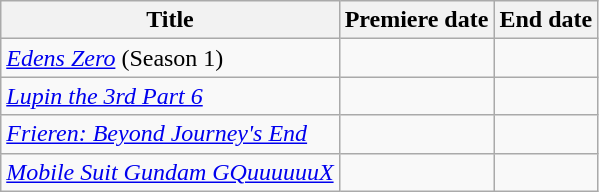<table class="wikitable sortable">
<tr>
<th>Title</th>
<th>Premiere date</th>
<th>End date</th>
</tr>
<tr>
<td><em><a href='#'>Edens Zero</a></em> (Season 1)</td>
<td></td>
<td></td>
</tr>
<tr>
<td><em><a href='#'>Lupin the 3rd Part 6</a></em></td>
<td></td>
<td></td>
</tr>
<tr>
<td><em><a href='#'>Frieren: Beyond Journey's End</a></em></td>
<td></td>
<td></td>
</tr>
<tr>
<td><em><a href='#'>Mobile Suit Gundam GQuuuuuuX</a></em></td>
<td></td>
</tr>
</table>
